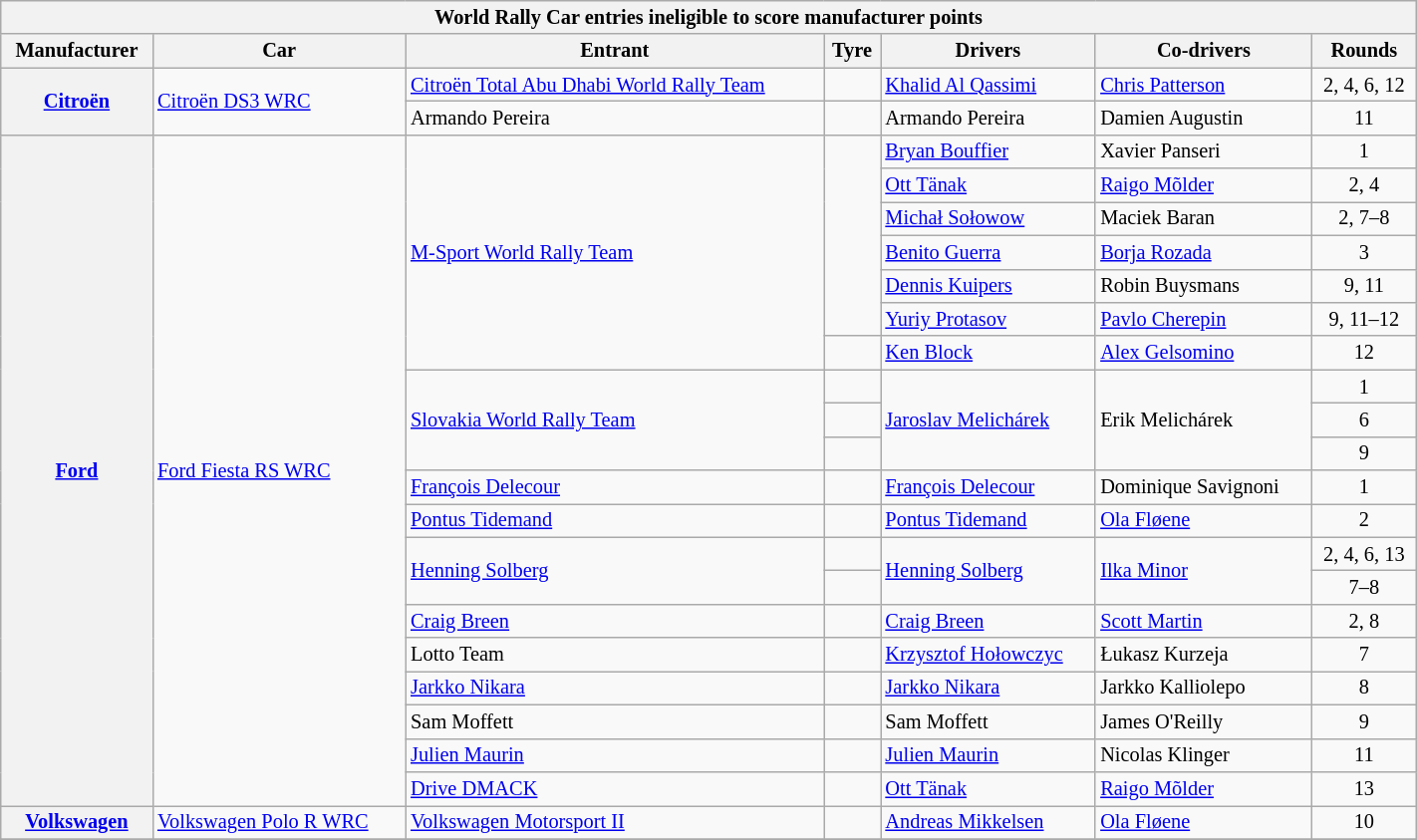<table class="wikitable" width=75% style="font-size: 85%; max-width: 950px">
<tr>
<th colspan="7">World Rally Car entries ineligible to score manufacturer points</th>
</tr>
<tr>
<th>Manufacturer</th>
<th>Car</th>
<th>Entrant</th>
<th>Tyre</th>
<th>Drivers</th>
<th>Co-drivers</th>
<th>Rounds</th>
</tr>
<tr>
<th rowspan="2" nowrap><a href='#'>Citroën</a></th>
<td rowspan=2><a href='#'>Citroën DS3 WRC</a></td>
<td nowrap> <a href='#'>Citroën Total Abu Dhabi World Rally Team</a></td>
<td align="center"></td>
<td nowrap> <a href='#'>Khalid Al Qassimi</a></td>
<td nowrap> <a href='#'>Chris Patterson</a></td>
<td align="center" nowrap>2, 4, 6, 12</td>
</tr>
<tr>
<td nowrap> Armando Pereira</td>
<td align="center"></td>
<td nowrap> Armando Pereira</td>
<td nowrap> Damien Augustin</td>
<td align="center">11</td>
</tr>
<tr>
<th rowspan=20 nowrap><a href='#'>Ford</a></th>
<td rowspan=20><a href='#'>Ford Fiesta RS WRC</a></td>
<td rowspan=7 nowrap> <a href='#'>M-Sport World Rally Team</a></td>
<td rowspan=6 align="center"></td>
<td nowrap> <a href='#'>Bryan Bouffier</a></td>
<td nowrap> Xavier Panseri</td>
<td align="center">1</td>
</tr>
<tr>
<td nowrap> <a href='#'>Ott Tänak</a></td>
<td nowrap> <a href='#'>Raigo Mõlder</a></td>
<td align="center">2, 4</td>
</tr>
<tr>
<td> <a href='#'>Michał Sołowow</a></td>
<td> Maciek Baran</td>
<td align="center">2, 7–8</td>
</tr>
<tr>
<td nowrap> <a href='#'>Benito Guerra</a></td>
<td nowrap> <a href='#'>Borja Rozada</a></td>
<td align="center">3</td>
</tr>
<tr>
<td nowrap> <a href='#'>Dennis Kuipers</a></td>
<td nowrap> Robin Buysmans</td>
<td align="center">9, 11</td>
</tr>
<tr>
<td nowrap> <a href='#'>Yuriy Protasov</a></td>
<td nowrap> <a href='#'>Pavlo Cherepin</a></td>
<td align="center">9, 11–12</td>
</tr>
<tr>
<td align="center"></td>
<td nowrap> <a href='#'>Ken Block</a></td>
<td nowrap> <a href='#'>Alex Gelsomino</a></td>
<td align="center">12</td>
</tr>
<tr>
<td rowspan="3" nowrap> <a href='#'>Slovakia World Rally Team</a></td>
<td align="center"></td>
<td rowspan="3" nowrap> <a href='#'>Jaroslav Melichárek</a></td>
<td rowspan="3" nowrap> Erik Melichárek</td>
<td align="center">1</td>
</tr>
<tr>
<td align="center"></td>
<td align="center">6</td>
</tr>
<tr>
<td align="center"></td>
<td align="center">9</td>
</tr>
<tr>
<td nowrap> <a href='#'>François Delecour</a></td>
<td align="center"></td>
<td nowrap> <a href='#'>François Delecour</a></td>
<td nowrap> Dominique Savignoni</td>
<td align="center">1</td>
</tr>
<tr>
<td nowrap> <a href='#'>Pontus Tidemand</a></td>
<td align="center"></td>
<td nowrap> <a href='#'>Pontus Tidemand</a></td>
<td nowrap> <a href='#'>Ola Fløene</a></td>
<td align="center">2</td>
</tr>
<tr>
<td rowspan=2 nowrap> <a href='#'>Henning Solberg</a></td>
<td align="center"></td>
<td rowspan=2 nowrap> <a href='#'>Henning Solberg</a></td>
<td rowspan=2 nowrap> <a href='#'>Ilka Minor</a></td>
<td align="center">2, 4, 6, 13</td>
</tr>
<tr>
<td align="center" nowrap></td>
<td align="center">7–8</td>
</tr>
<tr>
<td nowrap> <a href='#'>Craig Breen</a></td>
<td align="center"></td>
<td nowrap> <a href='#'>Craig Breen</a></td>
<td nowrap> <a href='#'>Scott Martin</a></td>
<td align="center">2, 8</td>
</tr>
<tr>
<td nowrap> Lotto Team</td>
<td align="center"></td>
<td nowrap> <a href='#'>Krzysztof Hołowczyc</a></td>
<td nowrap> Łukasz Kurzeja</td>
<td align="center">7</td>
</tr>
<tr>
<td nowrap> <a href='#'>Jarkko Nikara</a></td>
<td align="center"></td>
<td nowrap> <a href='#'>Jarkko Nikara</a></td>
<td nowrap> Jarkko Kalliolepo</td>
<td align="center">8</td>
</tr>
<tr>
<td nowrap> Sam Moffett</td>
<td align="center"></td>
<td nowrap> Sam Moffett</td>
<td nowrap> James O'Reilly</td>
<td align="center">9</td>
</tr>
<tr>
<td nowrap> <a href='#'>Julien Maurin</a></td>
<td align="center"></td>
<td nowrap> <a href='#'>Julien Maurin</a></td>
<td nowrap> Nicolas Klinger</td>
<td align="center">11</td>
</tr>
<tr>
<td nowrap> <a href='#'>Drive DMACK</a></td>
<td align="center"></td>
<td nowrap> <a href='#'>Ott Tänak</a></td>
<td nowrap> <a href='#'>Raigo Mõlder</a></td>
<td align="center">13</td>
</tr>
<tr>
<th nowrap><a href='#'>Volkswagen</a></th>
<td nowrap><a href='#'>Volkswagen Polo R WRC</a></td>
<td nowrap> <a href='#'>Volkswagen Motorsport II</a></td>
<td align="center"></td>
<td nowrap> <a href='#'>Andreas Mikkelsen</a></td>
<td nowrap> <a href='#'>Ola Fløene</a></td>
<td align="center">10</td>
</tr>
<tr>
</tr>
</table>
